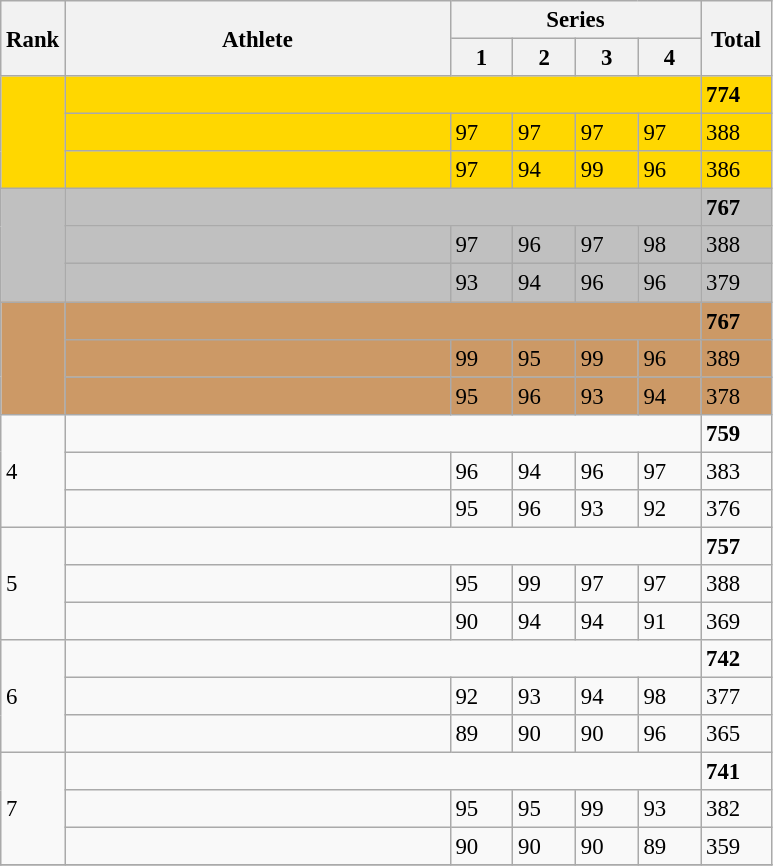<table class="wikitable" style="font-size:95%" style="width:35em;" style="text-align:center">
<tr>
<th rowspan=2>Rank</th>
<th rowspan=2 width=250>Athlete</th>
<th colspan=4 width=160>Series</th>
<th rowspan=2 width=40>Total</th>
</tr>
<tr>
<th>1</th>
<th>2</th>
<th>3</th>
<th>4</th>
</tr>
<tr bgcolor=gold>
<td rowspan=3></td>
<td colspan=5 align=left></td>
<td><strong>774</strong></td>
</tr>
<tr bgcolor=gold>
<td align=left></td>
<td>97</td>
<td>97</td>
<td>97</td>
<td>97</td>
<td>388</td>
</tr>
<tr bgcolor=gold>
<td align=left></td>
<td>97</td>
<td>94</td>
<td>99</td>
<td>96</td>
<td>386</td>
</tr>
<tr bgcolor=silver>
<td rowspan=3></td>
<td colspan=5 align=left></td>
<td><strong>767</strong></td>
</tr>
<tr bgcolor=silver>
<td align=left></td>
<td>97</td>
<td>96</td>
<td>97</td>
<td>98</td>
<td>388</td>
</tr>
<tr bgcolor=silver>
<td align=left></td>
<td>93</td>
<td>94</td>
<td>96</td>
<td>96</td>
<td>379</td>
</tr>
<tr bgcolor=cc9966>
<td rowspan=3></td>
<td colspan=5 align=left></td>
<td><strong>767</strong></td>
</tr>
<tr bgcolor=cc9966>
<td align=left></td>
<td>99</td>
<td>95</td>
<td>99</td>
<td>96</td>
<td>389</td>
</tr>
<tr bgcolor=cc9966>
<td align=left></td>
<td>95</td>
<td>96</td>
<td>93</td>
<td>94</td>
<td>378</td>
</tr>
<tr>
<td rowspan=3>4</td>
<td colspan=5 align=left></td>
<td><strong>759</strong></td>
</tr>
<tr>
<td align=left></td>
<td>96</td>
<td>94</td>
<td>96</td>
<td>97</td>
<td>383</td>
</tr>
<tr>
<td align=left></td>
<td>95</td>
<td>96</td>
<td>93</td>
<td>92</td>
<td>376</td>
</tr>
<tr>
<td rowspan=3>5</td>
<td colspan=5 align=left></td>
<td><strong>757</strong></td>
</tr>
<tr>
<td align=left></td>
<td>95</td>
<td>99</td>
<td>97</td>
<td>97</td>
<td>388</td>
</tr>
<tr>
<td align=left></td>
<td>90</td>
<td>94</td>
<td>94</td>
<td>91</td>
<td>369</td>
</tr>
<tr>
<td rowspan=3>6</td>
<td colspan=5 align=left></td>
<td><strong>742</strong></td>
</tr>
<tr>
<td align=left></td>
<td>92</td>
<td>93</td>
<td>94</td>
<td>98</td>
<td>377</td>
</tr>
<tr>
<td align=left></td>
<td>89</td>
<td>90</td>
<td>90</td>
<td>96</td>
<td>365</td>
</tr>
<tr>
<td rowspan=3>7</td>
<td colspan=5 align=left></td>
<td><strong>741</strong></td>
</tr>
<tr>
<td align=left></td>
<td>95</td>
<td>95</td>
<td>99</td>
<td>93</td>
<td>382</td>
</tr>
<tr>
<td align=left></td>
<td>90</td>
<td>90</td>
<td>90</td>
<td>89</td>
<td>359</td>
</tr>
<tr>
</tr>
</table>
